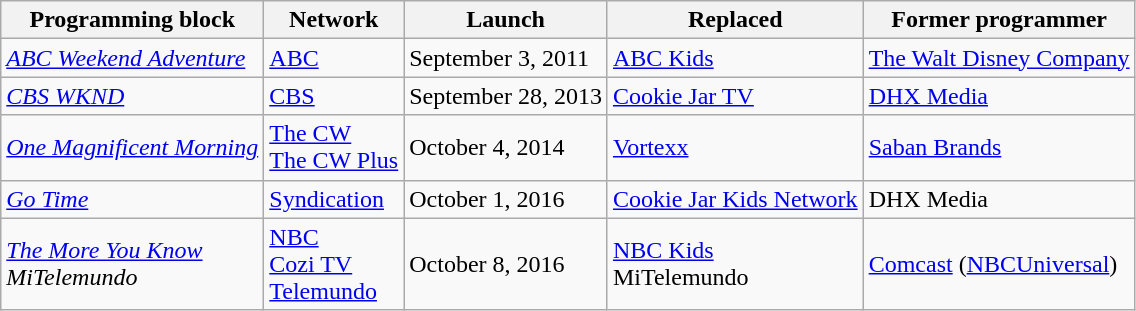<table class="wikitable sortable">
<tr>
<th>Programming block</th>
<th>Network</th>
<th>Launch</th>
<th>Replaced</th>
<th>Former programmer</th>
</tr>
<tr>
<td><em><a href='#'>ABC Weekend Adventure</a></em></td>
<td><a href='#'>ABC</a></td>
<td>September 3, 2011</td>
<td><a href='#'>ABC Kids</a></td>
<td><a href='#'>The Walt Disney Company</a></td>
</tr>
<tr>
<td><em><a href='#'>CBS WKND</a></em></td>
<td><a href='#'>CBS</a></td>
<td>September 28, 2013</td>
<td><a href='#'>Cookie Jar TV</a></td>
<td><a href='#'>DHX Media</a></td>
</tr>
<tr>
<td><em><a href='#'>One Magnificent Morning</a></em></td>
<td><a href='#'>The CW</a><br><a href='#'>The CW Plus</a></td>
<td>October 4, 2014</td>
<td><a href='#'>Vortexx</a></td>
<td><a href='#'>Saban Brands</a></td>
</tr>
<tr>
<td><em><a href='#'>Go Time</a></em></td>
<td><a href='#'>Syndication</a></td>
<td>October 1, 2016</td>
<td><a href='#'>Cookie Jar Kids Network</a></td>
<td>DHX Media</td>
</tr>
<tr>
<td><em><a href='#'>The More You Know</a></em><br><em>MiTelemundo</em></td>
<td><a href='#'>NBC</a><br><a href='#'>Cozi TV</a><br><a href='#'>Telemundo</a></td>
<td>October 8, 2016</td>
<td><a href='#'>NBC Kids</a><br>MiTelemundo</td>
<td><a href='#'>Comcast</a> (<a href='#'>NBCUniversal</a>)</td>
</tr>
</table>
